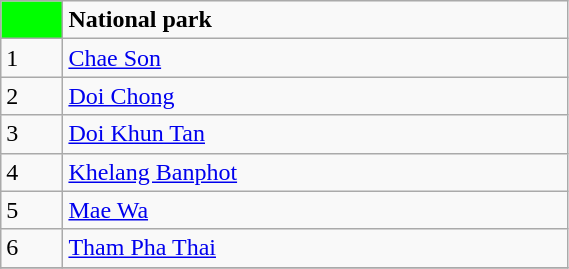<table class= "wikitable" style= "width:30%; display:inline-table;">
<tr>
<td style="width:3%; background:#00FF00;"> </td>
<td style="width:27%;"><strong>National park</strong></td>
</tr>
<tr>
<td>1</td>
<td><a href='#'>Chae Son</a></td>
</tr>
<tr>
<td>2</td>
<td><a href='#'>Doi Chong</a></td>
</tr>
<tr>
<td>3</td>
<td><a href='#'>Doi Khun Tan</a></td>
</tr>
<tr>
<td>4</td>
<td><a href='#'>Khelang Banphot</a></td>
</tr>
<tr>
<td>5</td>
<td><a href='#'>Mae Wa</a></td>
</tr>
<tr>
<td>6</td>
<td><a href='#'>Tham Pha Thai</a></td>
</tr>
<tr>
</tr>
</table>
